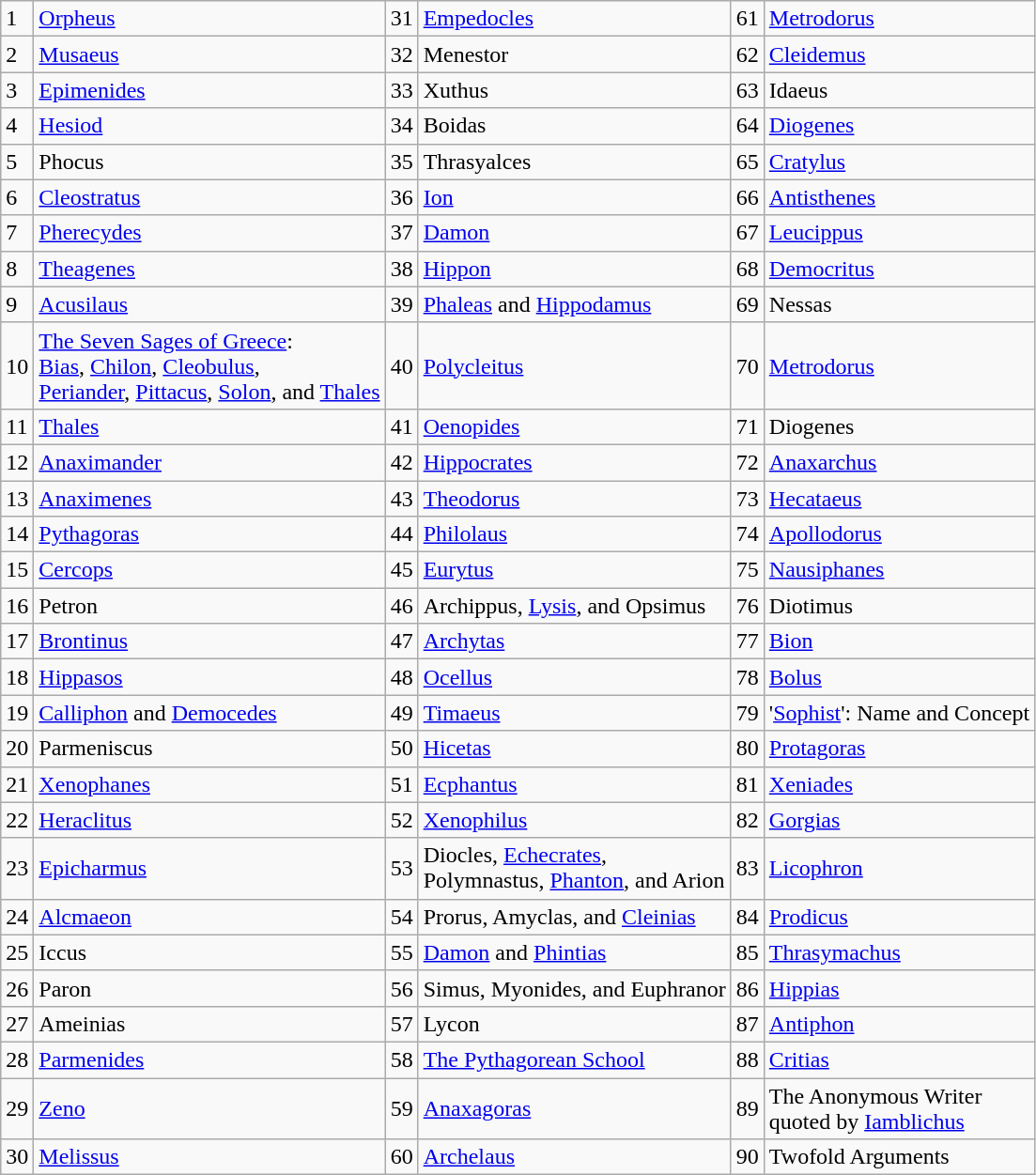<table class="wikitable">
<tr>
<td>1</td>
<td><a href='#'>Orpheus</a></td>
<td>31</td>
<td><a href='#'>Empedocles</a></td>
<td>61</td>
<td><a href='#'>Metrodorus</a></td>
</tr>
<tr>
<td>2</td>
<td><a href='#'>Musaeus</a></td>
<td>32</td>
<td>Menestor</td>
<td>62</td>
<td><a href='#'>Cleidemus</a></td>
</tr>
<tr>
<td>3</td>
<td><a href='#'>Epimenides</a></td>
<td>33</td>
<td>Xuthus</td>
<td>63</td>
<td>Idaeus</td>
</tr>
<tr>
<td>4</td>
<td><a href='#'>Hesiod</a></td>
<td>34</td>
<td>Boidas</td>
<td>64</td>
<td><a href='#'>Diogenes</a></td>
</tr>
<tr>
<td>5</td>
<td>Phocus</td>
<td>35</td>
<td>Thrasyalces</td>
<td>65</td>
<td><a href='#'>Cratylus</a></td>
</tr>
<tr>
<td>6</td>
<td><a href='#'>Cleostratus</a></td>
<td>36</td>
<td><a href='#'>Ion</a></td>
<td>66</td>
<td><a href='#'>Antisthenes</a></td>
</tr>
<tr>
<td>7</td>
<td><a href='#'>Pherecydes</a></td>
<td>37</td>
<td><a href='#'>Damon</a></td>
<td>67</td>
<td><a href='#'>Leucippus</a></td>
</tr>
<tr>
<td>8</td>
<td><a href='#'>Theagenes</a></td>
<td>38</td>
<td><a href='#'>Hippon</a></td>
<td>68</td>
<td><a href='#'>Democritus</a></td>
</tr>
<tr>
<td>9</td>
<td><a href='#'>Acusilaus</a></td>
<td>39</td>
<td><a href='#'>Phaleas</a> and <a href='#'>Hippodamus</a></td>
<td>69</td>
<td>Nessas</td>
</tr>
<tr>
<td>10</td>
<td><a href='#'>The Seven Sages of Greece</a>:<br><a href='#'>Bias</a>, <a href='#'>Chilon</a>, <a href='#'>Cleobulus</a>,<br><a href='#'>Periander</a>, <a href='#'>Pittacus</a>, <a href='#'>Solon</a>, and <a href='#'>Thales</a></td>
<td>40</td>
<td><a href='#'>Polycleitus</a></td>
<td>70</td>
<td><a href='#'>Metrodorus</a></td>
</tr>
<tr>
<td>11</td>
<td><a href='#'>Thales</a></td>
<td>41</td>
<td><a href='#'>Oenopides</a></td>
<td>71</td>
<td>Diogenes</td>
</tr>
<tr>
<td>12</td>
<td><a href='#'>Anaximander</a></td>
<td>42</td>
<td><a href='#'>Hippocrates</a></td>
<td>72</td>
<td><a href='#'>Anaxarchus</a></td>
</tr>
<tr>
<td>13</td>
<td><a href='#'>Anaximenes</a></td>
<td>43</td>
<td><a href='#'>Theodorus</a></td>
<td>73</td>
<td><a href='#'>Hecataeus</a></td>
</tr>
<tr>
<td>14</td>
<td><a href='#'>Pythagoras</a></td>
<td>44</td>
<td><a href='#'>Philolaus</a></td>
<td>74</td>
<td><a href='#'>Apollodorus</a></td>
</tr>
<tr>
<td>15</td>
<td><a href='#'>Cercops</a></td>
<td>45</td>
<td><a href='#'>Eurytus</a></td>
<td>75</td>
<td><a href='#'>Nausiphanes</a></td>
</tr>
<tr>
<td>16</td>
<td>Petron</td>
<td>46</td>
<td>Archippus, <a href='#'>Lysis</a>, and Opsimus</td>
<td>76</td>
<td>Diotimus</td>
</tr>
<tr>
<td>17</td>
<td><a href='#'>Brontinus</a></td>
<td>47</td>
<td><a href='#'>Archytas</a></td>
<td>77</td>
<td><a href='#'>Bion</a></td>
</tr>
<tr>
<td>18</td>
<td><a href='#'>Hippasos</a></td>
<td>48</td>
<td><a href='#'>Ocellus</a></td>
<td>78</td>
<td><a href='#'>Bolus</a></td>
</tr>
<tr>
<td>19</td>
<td><a href='#'>Calliphon</a> and <a href='#'>Democedes</a></td>
<td>49</td>
<td><a href='#'>Timaeus</a></td>
<td>79</td>
<td>'<a href='#'>Sophist</a>': Name and Concept</td>
</tr>
<tr>
<td>20</td>
<td>Parmeniscus</td>
<td>50</td>
<td><a href='#'>Hicetas</a></td>
<td>80</td>
<td><a href='#'>Protagoras</a></td>
</tr>
<tr>
<td>21</td>
<td><a href='#'>Xenophanes</a></td>
<td>51</td>
<td><a href='#'>Ecphantus</a></td>
<td>81</td>
<td><a href='#'>Xeniades</a></td>
</tr>
<tr>
<td>22</td>
<td><a href='#'>Heraclitus</a></td>
<td>52</td>
<td><a href='#'>Xenophilus</a></td>
<td>82</td>
<td><a href='#'>Gorgias</a></td>
</tr>
<tr>
<td>23</td>
<td><a href='#'>Epicharmus</a></td>
<td>53</td>
<td>Diocles, <a href='#'>Echecrates</a>,<br>Polymnastus, <a href='#'>Phanton</a>, and Arion</td>
<td>83</td>
<td><a href='#'>Licophron</a></td>
</tr>
<tr>
<td>24</td>
<td><a href='#'>Alcmaeon</a></td>
<td>54</td>
<td>Prorus, Amyclas, and <a href='#'>Cleinias</a></td>
<td>84</td>
<td><a href='#'>Prodicus</a></td>
</tr>
<tr>
<td>25</td>
<td>Iccus</td>
<td>55</td>
<td><a href='#'>Damon</a> and <a href='#'>Phintias</a></td>
<td>85</td>
<td><a href='#'>Thrasymachus</a></td>
</tr>
<tr>
<td>26</td>
<td>Paron</td>
<td>56</td>
<td>Simus, Myonides, and Euphranor</td>
<td>86</td>
<td><a href='#'>Hippias</a></td>
</tr>
<tr>
<td>27</td>
<td>Ameinias</td>
<td>57</td>
<td>Lycon</td>
<td>87</td>
<td><a href='#'>Antiphon</a></td>
</tr>
<tr>
<td>28</td>
<td><a href='#'>Parmenides</a></td>
<td>58</td>
<td><a href='#'>The Pythagorean School</a></td>
<td>88</td>
<td><a href='#'>Critias</a></td>
</tr>
<tr>
<td>29</td>
<td><a href='#'>Zeno</a></td>
<td>59</td>
<td><a href='#'>Anaxagoras</a></td>
<td>89</td>
<td>The Anonymous Writer<br>quoted by <a href='#'>Iamblichus</a></td>
</tr>
<tr>
<td>30</td>
<td><a href='#'>Melissus</a></td>
<td>60</td>
<td><a href='#'>Archelaus</a></td>
<td>90</td>
<td>Twofold Arguments</td>
</tr>
</table>
